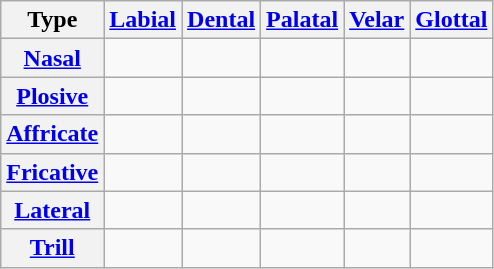<table class="wikitable" style="text-align: center">
<tr>
<th>Type</th>
<th><a href='#'>Labial</a></th>
<th><a href='#'>Dental</a></th>
<th><a href='#'>Palatal</a></th>
<th><a href='#'>Velar</a></th>
<th><a href='#'>Glottal</a></th>
</tr>
<tr>
<th><a href='#'>Nasal</a></th>
<td></td>
<td></td>
<td></td>
<td></td>
<td></td>
</tr>
<tr>
<th><a href='#'>Plosive</a></th>
<td> </td>
<td> </td>
<td></td>
<td> </td>
<td></td>
</tr>
<tr>
<th><a href='#'>Affricate</a></th>
<td></td>
<td> </td>
<td> </td>
<td></td>
<td></td>
</tr>
<tr>
<th><a href='#'>Fricative</a></th>
<td> </td>
<td> </td>
<td></td>
<td></td>
<td></td>
</tr>
<tr>
<th><a href='#'>Lateral</a></th>
<td></td>
<td></td>
<td></td>
<td></td>
<td></td>
</tr>
<tr>
<th><a href='#'>Trill</a></th>
<td></td>
<td></td>
<td></td>
<td></td>
<td></td>
</tr>
</table>
